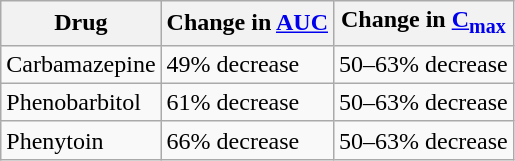<table class="wikitable floatright">
<tr>
<th>Drug</th>
<th>Change in <a href='#'>AUC</a></th>
<th>Change in <a href='#'>C<sub>max</sub></a></th>
</tr>
<tr>
<td>Carbamazepine</td>
<td>49% decrease</td>
<td>50–63% decrease</td>
</tr>
<tr>
<td>Phenobarbitol</td>
<td>61% decrease</td>
<td>50–63% decrease</td>
</tr>
<tr>
<td>Phenytoin</td>
<td>66% decrease</td>
<td>50–63% decrease</td>
</tr>
</table>
